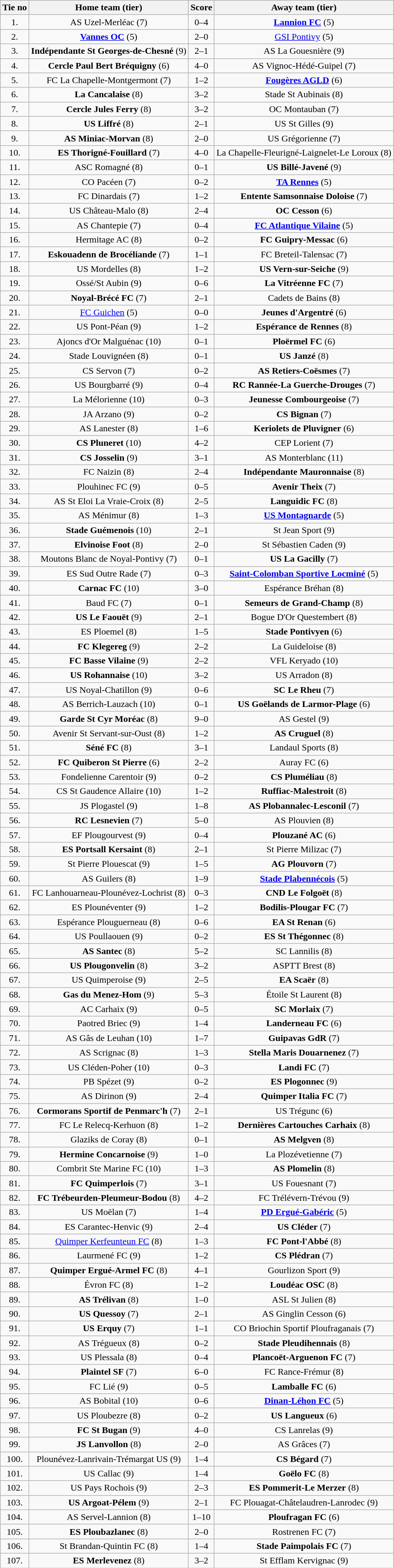<table class="wikitable" style="text-align: center">
<tr>
<th>Tie no</th>
<th>Home team (tier)</th>
<th>Score</th>
<th>Away team (tier)</th>
</tr>
<tr>
<td>1.</td>
<td>AS Uzel-Merléac (7)</td>
<td>0–4</td>
<td><strong><a href='#'>Lannion FC</a></strong> (5)</td>
</tr>
<tr>
<td>2.</td>
<td><strong><a href='#'>Vannes OC</a></strong> (5)</td>
<td>2–0</td>
<td><a href='#'>GSI Pontivy</a> (5)</td>
</tr>
<tr>
<td>3.</td>
<td><strong>Indépendante St Georges-de-Chesné</strong> (9)</td>
<td>2–1</td>
<td>AS La Gouesnière (9)</td>
</tr>
<tr>
<td>4.</td>
<td><strong>Cercle Paul Bert Bréquigny</strong> (6)</td>
<td>4–0</td>
<td>AS Vignoc-Hédé-Guipel (7)</td>
</tr>
<tr>
<td>5.</td>
<td>FC La Chapelle-Montgermont (7)</td>
<td>1–2</td>
<td><strong><a href='#'>Fougères AGLD</a></strong> (6)</td>
</tr>
<tr>
<td>6.</td>
<td><strong>La Cancalaise</strong> (8)</td>
<td>3–2</td>
<td>Stade St Aubinais (8)</td>
</tr>
<tr>
<td>7.</td>
<td><strong>Cercle Jules Ferry</strong> (8)</td>
<td>3–2 </td>
<td>OC Montauban (7)</td>
</tr>
<tr>
<td>8.</td>
<td><strong>US Liffré</strong> (8)</td>
<td>2–1</td>
<td>US St Gilles (9)</td>
</tr>
<tr>
<td>9.</td>
<td><strong>AS Miniac-Morvan</strong> (8)</td>
<td>2–0</td>
<td>US Grégorienne (7)</td>
</tr>
<tr>
<td>10.</td>
<td><strong>ES Thorigné-Fouillard</strong> (7)</td>
<td>4–0</td>
<td>La Chapelle-Fleurigné-Laignelet-Le Loroux (8)</td>
</tr>
<tr>
<td>11.</td>
<td>ASC Romagné (8)</td>
<td>0–1</td>
<td><strong>US Billé-Javené</strong> (9)</td>
</tr>
<tr>
<td>12.</td>
<td>CO Pacéen (7)</td>
<td>0–2</td>
<td><strong><a href='#'>TA Rennes</a></strong> (5)</td>
</tr>
<tr>
<td>13.</td>
<td>FC Dinardais (7)</td>
<td>1–2</td>
<td><strong>Entente Samsonnaise Doloise</strong> (7)</td>
</tr>
<tr>
<td>14.</td>
<td>US Château-Malo (8)</td>
<td>2–4</td>
<td><strong>OC Cesson</strong> (6)</td>
</tr>
<tr>
<td>15.</td>
<td>AS Chantepie (7)</td>
<td>0–4</td>
<td><strong><a href='#'>FC Atlantique Vilaine</a></strong> (5)</td>
</tr>
<tr>
<td>16.</td>
<td>Hermitage AC (8)</td>
<td>0–2</td>
<td><strong>FC Guipry-Messac</strong> (6)</td>
</tr>
<tr>
<td>17.</td>
<td><strong>Eskouadenn de Brocéliande</strong> (7)</td>
<td>1–1 </td>
<td>FC Breteil-Talensac (7)</td>
</tr>
<tr>
<td>18.</td>
<td>US Mordelles (8)</td>
<td>1–2</td>
<td><strong>US Vern-sur-Seiche</strong> (9)</td>
</tr>
<tr>
<td>19.</td>
<td>Ossé/St Aubin (9)</td>
<td>0–6</td>
<td><strong>La Vitréenne FC</strong> (7)</td>
</tr>
<tr>
<td>20.</td>
<td><strong>Noyal-Brécé FC</strong> (7)</td>
<td>2–1</td>
<td>Cadets de Bains (8)</td>
</tr>
<tr>
<td>21.</td>
<td><a href='#'>FC Guichen</a> (5)</td>
<td>0–0 </td>
<td><strong>Jeunes d'Argentré</strong> (6)</td>
</tr>
<tr>
<td>22.</td>
<td>US Pont-Péan (9)</td>
<td>1–2</td>
<td><strong>Espérance de Rennes</strong> (8)</td>
</tr>
<tr>
<td>23.</td>
<td>Ajoncs d'Or Malguénac (10)</td>
<td>0–1</td>
<td><strong>Ploërmel FC</strong> (6)</td>
</tr>
<tr>
<td>24.</td>
<td>Stade Louvignéen (8)</td>
<td>0–1</td>
<td><strong>US Janzé</strong> (8)</td>
</tr>
<tr>
<td>25.</td>
<td>CS Servon (7)</td>
<td>0–2</td>
<td><strong>AS Retiers-Coësmes</strong> (7)</td>
</tr>
<tr>
<td>26.</td>
<td>US Bourgbarré (9)</td>
<td>0–4</td>
<td><strong>RC Rannée-La Guerche-Drouges</strong> (7)</td>
</tr>
<tr>
<td>27.</td>
<td>La Mélorienne (10)</td>
<td>0–3</td>
<td><strong>Jeunesse Combourgeoise</strong> (7)</td>
</tr>
<tr>
<td>28.</td>
<td>JA Arzano (9)</td>
<td>0–2</td>
<td><strong>CS Bignan</strong> (7)</td>
</tr>
<tr>
<td>29.</td>
<td>AS Lanester (8)</td>
<td>1–6</td>
<td><strong>Keriolets de Pluvigner</strong> (6)</td>
</tr>
<tr>
<td>30.</td>
<td><strong>CS Pluneret</strong> (10)</td>
<td>4–2</td>
<td>CEP Lorient (7)</td>
</tr>
<tr>
<td>31.</td>
<td><strong>CS Josselin</strong> (9)</td>
<td>3–1</td>
<td>AS Monterblanc (11)</td>
</tr>
<tr>
<td>32.</td>
<td>FC Naizin (8)</td>
<td>2–4 </td>
<td><strong>Indépendante Mauronnaise</strong> (8)</td>
</tr>
<tr>
<td>33.</td>
<td>Plouhinec FC (9)</td>
<td>0–5</td>
<td><strong>Avenir Theix</strong> (7)</td>
</tr>
<tr>
<td>34.</td>
<td>AS St Eloi La Vraie-Croix (8)</td>
<td>2–5</td>
<td><strong>Languidic FC</strong> (8)</td>
</tr>
<tr>
<td>35.</td>
<td>AS Ménimur (8)</td>
<td>1–3</td>
<td><strong><a href='#'>US Montagnarde</a></strong> (5)</td>
</tr>
<tr>
<td>36.</td>
<td><strong>Stade Guémenois</strong> (10)</td>
<td>2–1</td>
<td>St Jean Sport (9)</td>
</tr>
<tr>
<td>37.</td>
<td><strong>Elvinoise Foot</strong> (8)</td>
<td>2–0</td>
<td>St Sébastien Caden (9)</td>
</tr>
<tr>
<td>38.</td>
<td>Moutons Blanc de Noyal-Pontivy (7)</td>
<td>0–1</td>
<td><strong>US La Gacilly</strong> (7)</td>
</tr>
<tr>
<td>39.</td>
<td>ES Sud Outre Rade (7)</td>
<td>0–3</td>
<td><strong><a href='#'>Saint-Colomban Sportive Locminé</a></strong> (5)</td>
</tr>
<tr>
<td>40.</td>
<td><strong>Carnac FC</strong> (10)</td>
<td>3–0</td>
<td>Espérance Bréhan (8)</td>
</tr>
<tr>
<td>41.</td>
<td>Baud FC (7)</td>
<td>0–1</td>
<td><strong>Semeurs de Grand-Champ</strong> (8)</td>
</tr>
<tr>
<td>42.</td>
<td><strong>US Le Faouët</strong> (9)</td>
<td>2–1</td>
<td>Bogue D'Or Questembert (8)</td>
</tr>
<tr>
<td>43.</td>
<td>ES Ploemel (8)</td>
<td>1–5</td>
<td><strong>Stade Pontivyen</strong> (6)</td>
</tr>
<tr>
<td>44.</td>
<td><strong>FC Klegereg</strong> (9)</td>
<td>2–2 </td>
<td>La Guideloise (8)</td>
</tr>
<tr>
<td>45.</td>
<td><strong>FC Basse Vilaine</strong> (9)</td>
<td>2–2 </td>
<td>VFL Keryado (10)</td>
</tr>
<tr>
<td>46.</td>
<td><strong>US Rohannaise</strong> (10)</td>
<td>3–2</td>
<td>US Arradon (8)</td>
</tr>
<tr>
<td>47.</td>
<td>US Noyal-Chatillon (9)</td>
<td>0–6</td>
<td><strong>SC Le Rheu</strong> (7)</td>
</tr>
<tr>
<td>48.</td>
<td>AS Berrich-Lauzach (10)</td>
<td>0–1</td>
<td><strong>US Goëlands de Larmor-Plage</strong> (6)</td>
</tr>
<tr>
<td>49.</td>
<td><strong>Garde St Cyr Moréac</strong> (8)</td>
<td>9–0</td>
<td>AS Gestel (9)</td>
</tr>
<tr>
<td>50.</td>
<td>Avenir St Servant-sur-Oust (8)</td>
<td>1–2 </td>
<td><strong>AS Cruguel</strong> (8)</td>
</tr>
<tr>
<td>51.</td>
<td><strong>Séné FC</strong> (8)</td>
<td>3–1</td>
<td>Landaul Sports (8)</td>
</tr>
<tr>
<td>52.</td>
<td><strong>FC Quiberon St Pierre</strong> (6)</td>
<td>2–2 </td>
<td>Auray FC (6)</td>
</tr>
<tr>
<td>53.</td>
<td>Fondelienne Carentoir (9)</td>
<td>0–2</td>
<td><strong>CS Pluméliau</strong> (8)</td>
</tr>
<tr>
<td>54.</td>
<td>CS St Gaudence Allaire (10)</td>
<td>1–2</td>
<td><strong>Ruffiac-Malestroit</strong> (8)</td>
</tr>
<tr>
<td>55.</td>
<td>JS Plogastel (9)</td>
<td>1–8</td>
<td><strong>AS Plobannalec-Lesconil</strong> (7)</td>
</tr>
<tr>
<td>56.</td>
<td><strong>RC Lesnevien</strong> (7)</td>
<td>5–0</td>
<td>AS Plouvien (8)</td>
</tr>
<tr>
<td>57.</td>
<td>EF Plougourvest (9)</td>
<td>0–4</td>
<td><strong>Plouzané AC</strong> (6)</td>
</tr>
<tr>
<td>58.</td>
<td><strong>ES Portsall Kersaint</strong> (8)</td>
<td>2–1</td>
<td>St Pierre Milizac (7)</td>
</tr>
<tr>
<td>59.</td>
<td>St Pierre Plouescat (9)</td>
<td>1–5</td>
<td><strong>AG Plouvorn</strong> (7)</td>
</tr>
<tr>
<td>60.</td>
<td>AS Guilers (8)</td>
<td>1–9</td>
<td><strong><a href='#'>Stade Plabennécois</a></strong> (5)</td>
</tr>
<tr>
<td>61.</td>
<td>FC Lanhouarneau-Plounévez-Lochrist (8)</td>
<td>0–3</td>
<td><strong>CND Le Folgoët</strong> (8)</td>
</tr>
<tr>
<td>62.</td>
<td>ES Plounéventer (9)</td>
<td>1–2 </td>
<td><strong>Bodilis-Plougar FC</strong> (7)</td>
</tr>
<tr>
<td>63.</td>
<td>Espérance Plouguerneau (8)</td>
<td>0–6</td>
<td><strong>EA St Renan</strong> (6)</td>
</tr>
<tr>
<td>64.</td>
<td>US Poullaouen (9)</td>
<td>0–2</td>
<td><strong>ES St Thégonnec</strong> (8)</td>
</tr>
<tr>
<td>65.</td>
<td><strong>AS Santec</strong> (8)</td>
<td>5–2</td>
<td>SC Lannilis (8)</td>
</tr>
<tr>
<td>66.</td>
<td><strong>US Plougonvelin</strong> (8)</td>
<td>3–2</td>
<td>ASPTT Brest (8)</td>
</tr>
<tr>
<td>67.</td>
<td>US Quimperoise (9)</td>
<td>2–5</td>
<td><strong>EA Scaër</strong> (8)</td>
</tr>
<tr>
<td>68.</td>
<td><strong>Gas du Menez-Hom</strong> (9)</td>
<td>5–3 </td>
<td>Étoile St Laurent (8)</td>
</tr>
<tr>
<td>69.</td>
<td>AC Carhaix (9)</td>
<td>0–5</td>
<td><strong>SC Morlaix</strong> (7)</td>
</tr>
<tr>
<td>70.</td>
<td>Paotred Briec (9)</td>
<td>1–4</td>
<td><strong>Landerneau FC</strong> (6)</td>
</tr>
<tr>
<td>71.</td>
<td>AS Gâs de Leuhan (10)</td>
<td>1–7</td>
<td><strong>Guipavas GdR</strong> (7)</td>
</tr>
<tr>
<td>72.</td>
<td>AS Scrignac (8)</td>
<td>1–3</td>
<td><strong>Stella Maris Douarnenez</strong> (7)</td>
</tr>
<tr>
<td>73.</td>
<td>US Cléden-Poher (10)</td>
<td>0–3</td>
<td><strong>Landi FC</strong> (7)</td>
</tr>
<tr>
<td>74.</td>
<td>PB Spézet (9)</td>
<td>0–2</td>
<td><strong>ES Plogonnec</strong> (9)</td>
</tr>
<tr>
<td>75.</td>
<td>AS Dirinon (9)</td>
<td>2–4</td>
<td><strong>Quimper Italia FC</strong> (7)</td>
</tr>
<tr>
<td>76.</td>
<td><strong>Cormorans Sportif de Penmarc'h</strong> (7)</td>
<td>2–1</td>
<td>US Trégunc (6)</td>
</tr>
<tr>
<td>77.</td>
<td>FC Le Relecq-Kerhuon (8)</td>
<td>1–2</td>
<td><strong>Dernières Cartouches Carhaix</strong> (8)</td>
</tr>
<tr>
<td>78.</td>
<td>Glaziks de Coray (8)</td>
<td>0–1 </td>
<td><strong>AS Melgven</strong> (8)</td>
</tr>
<tr>
<td>79.</td>
<td><strong>Hermine Concarnoise</strong> (9)</td>
<td>1–0</td>
<td>La Plozévetienne (7)</td>
</tr>
<tr>
<td>80.</td>
<td>Combrit Ste Marine FC (10)</td>
<td>1–3</td>
<td><strong>AS Plomelin</strong> (8)</td>
</tr>
<tr>
<td>81.</td>
<td><strong>FC Quimperlois</strong> (7)</td>
<td>3–1 </td>
<td>US Fouesnant (7)</td>
</tr>
<tr>
<td>82.</td>
<td><strong>FC Trébeurden-Pleumeur-Bodou</strong> (8)</td>
<td>4–2</td>
<td>FC Trélévern-Trévou (9)</td>
</tr>
<tr>
<td>83.</td>
<td>US Moëlan (7)</td>
<td>1–4</td>
<td><strong><a href='#'>PD Ergué-Gabéric</a></strong> (5)</td>
</tr>
<tr>
<td>84.</td>
<td>ES Carantec-Henvic (9)</td>
<td>2–4</td>
<td><strong>US Cléder</strong> (7)</td>
</tr>
<tr>
<td>85.</td>
<td><a href='#'>Quimper Kerfeunteun FC</a> (8)</td>
<td>1–3</td>
<td><strong>FC Pont-l'Abbé</strong> (8)</td>
</tr>
<tr>
<td>86.</td>
<td>Laurmené FC (9)</td>
<td>1–2 </td>
<td><strong>CS Plédran</strong> (7)</td>
</tr>
<tr>
<td>87.</td>
<td><strong>Quimper Ergué-Armel FC</strong> (8)</td>
<td>4–1</td>
<td>Gourlizon Sport (9)</td>
</tr>
<tr>
<td>88.</td>
<td>Évron FC (8)</td>
<td>1–2</td>
<td><strong>Loudéac OSC</strong> (8)</td>
</tr>
<tr>
<td>89.</td>
<td><strong>AS Trélivan</strong> (8)</td>
<td>1–0</td>
<td>ASL St Julien (8)</td>
</tr>
<tr>
<td>90.</td>
<td><strong>US Quessoy</strong> (7)</td>
<td>2–1 </td>
<td>AS Ginglin Cesson (6)</td>
</tr>
<tr>
<td>91.</td>
<td><strong>US Erquy</strong> (7)</td>
<td>1–1 </td>
<td>CO Briochin Sportif Ploufraganais (7)</td>
</tr>
<tr>
<td>92.</td>
<td>AS Trégueux (8)</td>
<td>0–2</td>
<td><strong>Stade Pleudihennais</strong> (8)</td>
</tr>
<tr>
<td>93.</td>
<td>US Plessala (8)</td>
<td>0–4</td>
<td><strong>Plancoët-Arguenon FC</strong> (7)</td>
</tr>
<tr>
<td>94.</td>
<td><strong>Plaintel SF</strong> (7)</td>
<td>6–0</td>
<td>FC Rance-Frémur (8)</td>
</tr>
<tr>
<td>95.</td>
<td>FC Lié (9)</td>
<td>0–5</td>
<td><strong>Lamballe FC</strong> (6)</td>
</tr>
<tr>
<td>96.</td>
<td>AS Bobital (10)</td>
<td>0–6</td>
<td><strong><a href='#'>Dinan-Léhon FC</a></strong> (5)</td>
</tr>
<tr>
<td>97.</td>
<td>US Ploubezre (8)</td>
<td>0–2</td>
<td><strong>US Langueux</strong> (6)</td>
</tr>
<tr>
<td>98.</td>
<td><strong>FC St Bugan</strong> (9)</td>
<td>4–0</td>
<td>CS Lanrelas (9)</td>
</tr>
<tr>
<td>99.</td>
<td><strong>JS Lanvollon</strong> (8)</td>
<td>2–0</td>
<td>AS Grâces (7)</td>
</tr>
<tr>
<td>100.</td>
<td>Plounévez-Lanrivain-Trémargat US (9)</td>
<td>1–4</td>
<td><strong>CS Bégard</strong> (7)</td>
</tr>
<tr>
<td>101.</td>
<td>US Callac (9)</td>
<td>1–4</td>
<td><strong>Goëlo FC</strong> (8)</td>
</tr>
<tr>
<td>102.</td>
<td>US Pays Rochois (9)</td>
<td>2–3</td>
<td><strong>ES Pommerit-Le Merzer</strong> (8)</td>
</tr>
<tr>
<td>103.</td>
<td><strong>US Argoat-Pélem</strong> (9)</td>
<td>2–1</td>
<td>FC Plouagat-Châtelaudren-Lanrodec (9)</td>
</tr>
<tr>
<td>104.</td>
<td>AS Servel-Lannion (8)</td>
<td>1–10</td>
<td><strong>Ploufragan FC</strong> (6)</td>
</tr>
<tr>
<td>105.</td>
<td><strong>ES Ploubazlanec</strong> (8)</td>
<td>2–0</td>
<td>Rostrenen FC (7)</td>
</tr>
<tr>
<td>106.</td>
<td>St Brandan-Quintin FC (8)</td>
<td>1–4</td>
<td><strong>Stade Paimpolais FC</strong> (7)</td>
</tr>
<tr>
<td>107.</td>
<td><strong>ES Merlevenez</strong> (8)</td>
<td>3–2</td>
<td>St Efflam Kervignac (9)</td>
</tr>
</table>
